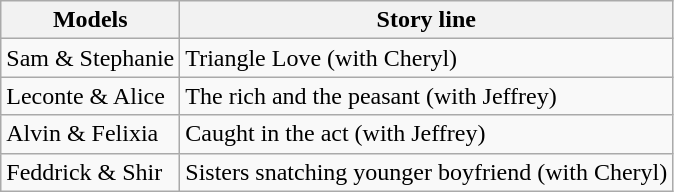<table class="wikitable">
<tr>
<th>Models</th>
<th>Story line</th>
</tr>
<tr>
<td>Sam & Stephanie</td>
<td>Triangle Love (with Cheryl)</td>
</tr>
<tr>
<td>Leconte & Alice</td>
<td>The rich and the peasant (with Jeffrey)</td>
</tr>
<tr>
<td>Alvin & Felixia</td>
<td>Caught in the act (with Jeffrey)</td>
</tr>
<tr>
<td>Feddrick & Shir</td>
<td>Sisters snatching younger boyfriend (with Cheryl)</td>
</tr>
</table>
